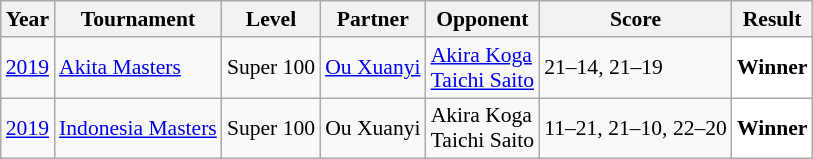<table class="sortable wikitable" style="font-size: 90%;">
<tr>
<th>Year</th>
<th>Tournament</th>
<th>Level</th>
<th>Partner</th>
<th>Opponent</th>
<th>Score</th>
<th>Result</th>
</tr>
<tr>
<td align="center"><a href='#'>2019</a></td>
<td align="left"><a href='#'>Akita Masters</a></td>
<td align="left">Super 100</td>
<td align="left"> <a href='#'>Ou Xuanyi</a></td>
<td align="left"> <a href='#'>Akira Koga</a><br> <a href='#'>Taichi Saito</a></td>
<td align="left">21–14, 21–19</td>
<td style="text-align:left; background:white"> <strong>Winner</strong></td>
</tr>
<tr>
<td align="center"><a href='#'>2019</a></td>
<td align="left"><a href='#'>Indonesia Masters</a></td>
<td align="left">Super 100</td>
<td align="left"> Ou Xuanyi</td>
<td align="left"> Akira Koga<br> Taichi Saito</td>
<td align="left">11–21, 21–10, 22–20</td>
<td style="text-align:left; background:white"> <strong>Winner</strong></td>
</tr>
</table>
